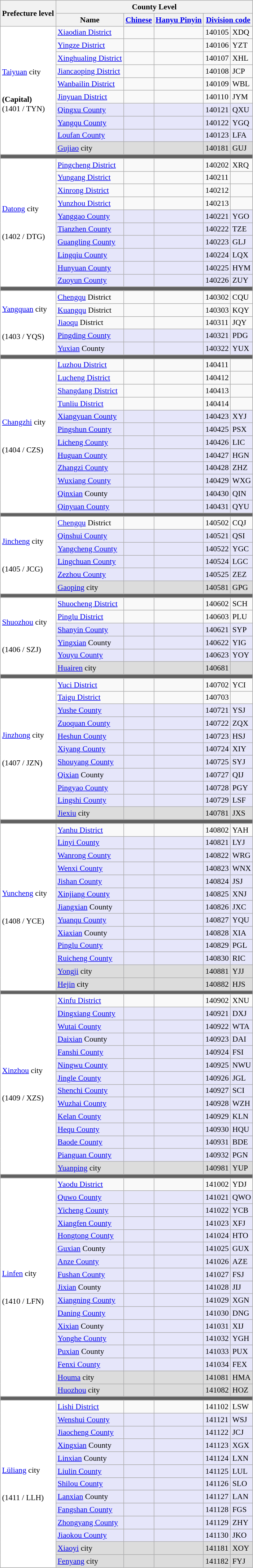<table class="wikitable" style="padding: 24em 0; font-size: 90%;">
<tr>
<th rowspan="2">Prefecture level</th>
<th colspan="5">County Level</th>
</tr>
<tr>
<th>Name</th>
<th><a href='#'>Chinese</a></th>
<th><a href='#'>Hanyu Pinyin</a></th>
<th colspan="2"><a href='#'>Division code</a></th>
</tr>
<tr>
<td bgcolor="#FFFFFF" rowspan="10"><a href='#'>Taiyuan</a> city <br><br> <br> <strong>(Capital)</strong><br>(1401 / TYN)</td>
<td><a href='#'>Xiaodian District</a></td>
<td></td>
<td></td>
<td>140105</td>
<td>XDQ</td>
</tr>
<tr>
<td><a href='#'>Yingze District</a></td>
<td></td>
<td></td>
<td>140106</td>
<td>YZT</td>
</tr>
<tr>
<td><a href='#'>Xinghualing District</a></td>
<td></td>
<td></td>
<td>140107</td>
<td>XHL</td>
</tr>
<tr>
<td><a href='#'>Jiancaoping District</a></td>
<td></td>
<td></td>
<td>140108</td>
<td>JCP</td>
</tr>
<tr>
<td><a href='#'>Wanbailin District</a></td>
<td></td>
<td></td>
<td>140109</td>
<td>WBL</td>
</tr>
<tr>
<td><a href='#'>Jinyuan District</a></td>
<td></td>
<td></td>
<td>140110</td>
<td>JYM</td>
</tr>
<tr bgcolor="#E6E6FA">
<td><a href='#'>Qingxu County</a></td>
<td></td>
<td></td>
<td>140121</td>
<td>QXU</td>
</tr>
<tr bgcolor="#E6E6FA">
<td><a href='#'>Yangqu County</a></td>
<td></td>
<td></td>
<td>140122</td>
<td>YGQ</td>
</tr>
<tr bgcolor="#E6E6FA">
<td><a href='#'>Loufan County</a></td>
<td></td>
<td></td>
<td>140123</td>
<td>LFA</td>
</tr>
<tr bgcolor="#DCDCDC">
<td><a href='#'>Gujiao</a> city</td>
<td></td>
<td></td>
<td>140181</td>
<td>GUJ</td>
</tr>
<tr>
</tr>
<tr style = "background:#606060; height: 2pt">
<td colspan = "6"></td>
</tr>
<tr>
<td bgcolor="#FFFFFF" rowspan="10"><a href='#'>Datong</a> city <br><br><br>(1402 / DTG)</td>
<td><a href='#'>Pingcheng District</a></td>
<td></td>
<td></td>
<td>140202</td>
<td>XRQ</td>
</tr>
<tr>
<td><a href='#'>Yungang District</a></td>
<td></td>
<td></td>
<td>140211</td>
<td></td>
</tr>
<tr>
<td><a href='#'>Xinrong District</a></td>
<td></td>
<td></td>
<td>140212</td>
<td></td>
</tr>
<tr>
<td><a href='#'>Yunzhou District</a></td>
<td></td>
<td></td>
<td>140213</td>
<td></td>
</tr>
<tr bgcolor="#E6E6FA">
<td><a href='#'>Yanggao County</a></td>
<td></td>
<td></td>
<td>140221</td>
<td>YGO</td>
</tr>
<tr bgcolor="#E6E6FA">
<td><a href='#'>Tianzhen County</a></td>
<td></td>
<td></td>
<td>140222</td>
<td>TZE</td>
</tr>
<tr bgcolor="#E6E6FA">
<td><a href='#'>Guangling County</a></td>
<td></td>
<td></td>
<td>140223</td>
<td>GLJ</td>
</tr>
<tr bgcolor="#E6E6FA">
<td><a href='#'>Lingqiu County</a></td>
<td></td>
<td></td>
<td>140224</td>
<td>LQX</td>
</tr>
<tr bgcolor="#E6E6FA">
<td><a href='#'>Hunyuan County</a></td>
<td></td>
<td></td>
<td>140225</td>
<td>HYM</td>
</tr>
<tr bgcolor="#E6E6FA">
<td><a href='#'>Zuoyun County</a></td>
<td></td>
<td></td>
<td>140226</td>
<td>ZUY</td>
</tr>
<tr>
</tr>
<tr style = "background:#606060; height: 2pt">
<td colspan = "6"></td>
</tr>
<tr>
<td bgcolor="#FFFFFF" rowspan="5"><a href='#'>Yangquan</a> city <br><br><br>(1403 / YQS)</td>
<td><a href='#'>Chengqu</a> District</td>
<td></td>
<td></td>
<td>140302</td>
<td>CQU</td>
</tr>
<tr>
<td><a href='#'>Kuangqu</a> District</td>
<td></td>
<td></td>
<td>140303</td>
<td>KQY</td>
</tr>
<tr>
<td><a href='#'>Jiaoqu</a> District</td>
<td></td>
<td></td>
<td>140311</td>
<td>JQY</td>
</tr>
<tr bgcolor="#E6E6FA">
<td><a href='#'>Pingding County</a></td>
<td></td>
<td></td>
<td>140321</td>
<td>PDG</td>
</tr>
<tr bgcolor="#E6E6FA">
<td><a href='#'>Yuxian</a> County</td>
<td></td>
<td></td>
<td>140322</td>
<td>YUX</td>
</tr>
<tr>
</tr>
<tr style = "background:#606060; height: 2pt">
<td colspan = "6"></td>
</tr>
<tr>
<td bgcolor="#FFFFFF" rowspan="12"><a href='#'>Changzhi</a> city <br><br><br>(1404 / CZS)</td>
<td><a href='#'>Luzhou District</a></td>
<td></td>
<td></td>
<td>140411</td>
<td></td>
</tr>
<tr>
<td><a href='#'>Lucheng District</a></td>
<td></td>
<td></td>
<td>140412</td>
<td></td>
</tr>
<tr>
<td><a href='#'>Shangdang District</a></td>
<td></td>
<td></td>
<td>140413</td>
<td></td>
</tr>
<tr>
<td><a href='#'>Tunliu District</a></td>
<td></td>
<td></td>
<td>140414</td>
<td></td>
</tr>
<tr bgcolor="#E6E6FA">
<td><a href='#'>Xiangyuan County</a></td>
<td></td>
<td></td>
<td>140423</td>
<td>XYJ</td>
</tr>
<tr bgcolor="#E6E6FA">
<td><a href='#'>Pingshun County</a></td>
<td></td>
<td></td>
<td>140425</td>
<td>PSX</td>
</tr>
<tr bgcolor="#E6E6FA">
<td><a href='#'>Licheng County</a></td>
<td></td>
<td></td>
<td>140426</td>
<td>LIC</td>
</tr>
<tr bgcolor="#E6E6FA">
<td><a href='#'>Huguan County</a></td>
<td></td>
<td></td>
<td>140427</td>
<td>HGN</td>
</tr>
<tr bgcolor="#E6E6FA">
<td><a href='#'>Zhangzi County</a></td>
<td></td>
<td> </td>
<td>140428</td>
<td>ZHZ</td>
</tr>
<tr bgcolor="#E6E6FA">
<td><a href='#'>Wuxiang County</a></td>
<td></td>
<td></td>
<td>140429</td>
<td>WXG</td>
</tr>
<tr bgcolor="#E6E6FA">
<td><a href='#'>Qinxian</a> County</td>
<td></td>
<td></td>
<td>140430</td>
<td>QIN</td>
</tr>
<tr bgcolor="#E6E6FA">
<td><a href='#'>Qinyuan County</a></td>
<td></td>
<td></td>
<td>140431</td>
<td>QYU</td>
</tr>
<tr>
</tr>
<tr style = "background:#606060; height: 2pt">
<td colspan = "6"></td>
</tr>
<tr>
<td bgcolor="#FFFFFF" rowspan="6"><a href='#'>Jincheng</a> city <br><br><br>(1405 / JCG)</td>
<td><a href='#'>Chengqu</a> District</td>
<td></td>
<td></td>
<td>140502</td>
<td>CQJ</td>
</tr>
<tr bgcolor="#E6E6FA">
<td><a href='#'>Qinshui County</a></td>
<td></td>
<td></td>
<td>140521</td>
<td>QSI</td>
</tr>
<tr bgcolor="#E6E6FA">
<td><a href='#'>Yangcheng County</a></td>
<td></td>
<td></td>
<td>140522</td>
<td>YGC</td>
</tr>
<tr bgcolor="#E6E6FA">
<td><a href='#'>Lingchuan County</a></td>
<td></td>
<td></td>
<td>140524</td>
<td>LGC</td>
</tr>
<tr bgcolor="#E6E6FA">
<td><a href='#'>Zezhou County</a></td>
<td></td>
<td></td>
<td>140525</td>
<td>ZEZ</td>
</tr>
<tr bgcolor="#DCDCDC">
<td><a href='#'>Gaoping</a> city</td>
<td></td>
<td></td>
<td>140581</td>
<td>GPG</td>
</tr>
<tr>
</tr>
<tr style = "background:#606060; height: 2pt">
<td colspan = "6"></td>
</tr>
<tr>
<td bgcolor="#FFFFFF" rowspan="6"><a href='#'>Shuozhou</a> city <br><br><br>(1406 / SZJ)</td>
<td><a href='#'>Shuocheng District</a></td>
<td></td>
<td></td>
<td>140602</td>
<td>SCH</td>
</tr>
<tr>
<td><a href='#'>Pinglu District</a></td>
<td></td>
<td></td>
<td>140603</td>
<td>PLU</td>
</tr>
<tr bgcolor="#E6E6FA">
<td><a href='#'>Shanyin County</a></td>
<td></td>
<td></td>
<td>140621</td>
<td>SYP</td>
</tr>
<tr bgcolor="#E6E6FA">
<td><a href='#'>Yingxian</a> County</td>
<td></td>
<td></td>
<td>140622</td>
<td>YIG</td>
</tr>
<tr bgcolor="#E6E6FA">
<td><a href='#'>Youyu County</a></td>
<td></td>
<td></td>
<td>140623</td>
<td>YOY</td>
</tr>
<tr bgcolor="#DCDCDC">
<td><a href='#'>Huairen</a> city</td>
<td></td>
<td></td>
<td>140681</td>
<td></td>
</tr>
<tr>
</tr>
<tr style = "background:#606060; height: 2pt">
<td colspan = "6"></td>
</tr>
<tr>
<td bgcolor="#FFFFFF" rowspan="11"><a href='#'>Jinzhong</a> city <br><br><br>(1407 / JZN)</td>
<td><a href='#'>Yuci District</a></td>
<td></td>
<td></td>
<td>140702</td>
<td>YCI</td>
</tr>
<tr>
<td><a href='#'>Taigu District</a></td>
<td></td>
<td></td>
<td>140703</td>
<td></td>
</tr>
<tr bgcolor="#E6E6FA">
<td><a href='#'>Yushe County</a></td>
<td></td>
<td></td>
<td>140721</td>
<td>YSJ</td>
</tr>
<tr bgcolor="#E6E6FA">
<td><a href='#'>Zuoquan County</a></td>
<td></td>
<td></td>
<td>140722</td>
<td>ZQX</td>
</tr>
<tr bgcolor="#E6E6FA">
<td><a href='#'>Heshun County</a></td>
<td></td>
<td></td>
<td>140723</td>
<td>HSJ</td>
</tr>
<tr bgcolor="#E6E6FA">
<td><a href='#'>Xiyang County</a></td>
<td></td>
<td></td>
<td>140724</td>
<td>XIY</td>
</tr>
<tr bgcolor="#E6E6FA">
<td><a href='#'>Shouyang County</a></td>
<td></td>
<td></td>
<td>140725</td>
<td>SYJ</td>
</tr>
<tr bgcolor="#E6E6FA">
<td><a href='#'>Qixian</a> County</td>
<td></td>
<td></td>
<td>140727</td>
<td>QIJ</td>
</tr>
<tr bgcolor="#E6E6FA">
<td><a href='#'>Pingyao County</a></td>
<td></td>
<td></td>
<td>140728</td>
<td>PGY</td>
</tr>
<tr bgcolor="#E6E6FA">
<td><a href='#'>Lingshi County</a></td>
<td></td>
<td></td>
<td>140729</td>
<td>LSF</td>
</tr>
<tr bgcolor="#DCDCDC">
<td><a href='#'>Jiexiu</a> city</td>
<td></td>
<td></td>
<td>140781</td>
<td>JXS</td>
</tr>
<tr>
</tr>
<tr style = "background:#606060; height: 2pt">
<td colspan = "6"></td>
</tr>
<tr>
<td bgcolor="#FFFFFF" rowspan="13"><a href='#'>Yuncheng</a> city <br><br><br>(1408 / YCE)</td>
<td><a href='#'>Yanhu District</a></td>
<td></td>
<td></td>
<td>140802</td>
<td>YAH</td>
</tr>
<tr bgcolor="#E6E6FA">
<td><a href='#'>Linyi County</a></td>
<td></td>
<td></td>
<td>140821</td>
<td>LYJ</td>
</tr>
<tr bgcolor="#E6E6FA">
<td><a href='#'>Wanrong County</a></td>
<td></td>
<td></td>
<td>140822</td>
<td>WRG</td>
</tr>
<tr bgcolor="#E6E6FA">
<td><a href='#'>Wenxi County</a></td>
<td></td>
<td></td>
<td>140823</td>
<td>WNX</td>
</tr>
<tr bgcolor="#E6E6FA">
<td><a href='#'>Jishan County</a></td>
<td></td>
<td></td>
<td>140824</td>
<td>JSJ</td>
</tr>
<tr bgcolor="#E6E6FA">
<td><a href='#'>Xinjiang County</a></td>
<td></td>
<td></td>
<td>140825</td>
<td>XNJ</td>
</tr>
<tr bgcolor="#E6E6FA">
<td><a href='#'>Jiangxian</a> County</td>
<td></td>
<td></td>
<td>140826</td>
<td>JXC</td>
</tr>
<tr bgcolor="#E6E6FA">
<td><a href='#'>Yuanqu County</a></td>
<td></td>
<td></td>
<td>140827</td>
<td>YQU</td>
</tr>
<tr bgcolor="#E6E6FA">
<td><a href='#'>Xiaxian</a> County</td>
<td></td>
<td></td>
<td>140828</td>
<td>XIA</td>
</tr>
<tr bgcolor="#E6E6FA">
<td><a href='#'>Pinglu County</a></td>
<td></td>
<td></td>
<td>140829</td>
<td>PGL</td>
</tr>
<tr bgcolor="#E6E6FA">
<td><a href='#'>Ruicheng County</a></td>
<td></td>
<td></td>
<td>140830</td>
<td>RIC</td>
</tr>
<tr bgcolor="#DCDCDC">
<td><a href='#'>Yongji</a> city</td>
<td></td>
<td></td>
<td>140881</td>
<td>YJJ</td>
</tr>
<tr bgcolor="#DCDCDC">
<td><a href='#'>Hejin</a> city</td>
<td></td>
<td></td>
<td>140882</td>
<td>HJS</td>
</tr>
<tr>
</tr>
<tr style = "background:#606060; height: 2pt">
<td colspan = "6"></td>
</tr>
<tr>
<td bgcolor="#FFFFFF" rowspan="14"><a href='#'>Xinzhou</a> city <br><br><br>(1409 / XZS)</td>
<td><a href='#'>Xinfu District</a></td>
<td></td>
<td></td>
<td>140902</td>
<td>XNU</td>
</tr>
<tr bgcolor="#E6E6FA">
<td><a href='#'>Dingxiang County</a></td>
<td></td>
<td></td>
<td>140921</td>
<td>DXJ</td>
</tr>
<tr bgcolor="#E6E6FA">
<td><a href='#'>Wutai County</a></td>
<td></td>
<td></td>
<td>140922</td>
<td>WTA</td>
</tr>
<tr bgcolor="#E6E6FA">
<td><a href='#'>Daixian</a> County</td>
<td></td>
<td></td>
<td>140923</td>
<td>DAI</td>
</tr>
<tr bgcolor="#E6E6FA">
<td><a href='#'>Fanshi County</a></td>
<td></td>
<td> </td>
<td>140924</td>
<td>FSI</td>
</tr>
<tr bgcolor="#E6E6FA">
<td><a href='#'>Ningwu County</a></td>
<td></td>
<td></td>
<td>140925</td>
<td>NWU</td>
</tr>
<tr bgcolor="#E6E6FA">
<td><a href='#'>Jingle County</a></td>
<td></td>
<td></td>
<td>140926</td>
<td>JGL</td>
</tr>
<tr bgcolor="#E6E6FA">
<td><a href='#'>Shenchi County</a></td>
<td></td>
<td></td>
<td>140927</td>
<td>SCI</td>
</tr>
<tr bgcolor="#E6E6FA">
<td><a href='#'>Wuzhai County</a></td>
<td></td>
<td></td>
<td>140928</td>
<td>WZH</td>
</tr>
<tr bgcolor="#E6E6FA">
<td><a href='#'>Kelan County</a></td>
<td></td>
<td></td>
<td>140929</td>
<td>KLN</td>
</tr>
<tr bgcolor="#E6E6FA">
<td><a href='#'>Hequ County</a></td>
<td></td>
<td></td>
<td>140930</td>
<td>HQU</td>
</tr>
<tr bgcolor="#E6E6FA">
<td><a href='#'>Baode County</a></td>
<td></td>
<td></td>
<td>140931</td>
<td>BDE</td>
</tr>
<tr bgcolor="#E6E6FA">
<td><a href='#'>Pianguan County</a></td>
<td></td>
<td></td>
<td>140932</td>
<td>PGN</td>
</tr>
<tr bgcolor="#DCDCDC">
<td><a href='#'>Yuanping</a> city</td>
<td></td>
<td></td>
<td>140981</td>
<td>YUP</td>
</tr>
<tr>
</tr>
<tr style = "background:#606060; height: 2pt">
<td colspan = "6"></td>
</tr>
<tr>
<td bgcolor="#FFFFFF" rowspan="17"><a href='#'>Linfen</a> city <br><br><br>(1410 / LFN)</td>
<td><a href='#'>Yaodu District</a></td>
<td></td>
<td></td>
<td>141002</td>
<td>YDJ</td>
</tr>
<tr bgcolor="#E6E6FA">
<td><a href='#'>Quwo County</a></td>
<td></td>
<td></td>
<td>141021</td>
<td>QWO</td>
</tr>
<tr bgcolor="#E6E6FA">
<td><a href='#'>Yicheng County</a></td>
<td></td>
<td></td>
<td>141022</td>
<td>YCB</td>
</tr>
<tr bgcolor="#E6E6FA">
<td><a href='#'>Xiangfen County</a></td>
<td></td>
<td></td>
<td>141023</td>
<td>XFJ</td>
</tr>
<tr bgcolor="#E6E6FA">
<td><a href='#'>Hongtong County</a></td>
<td></td>
<td> </td>
<td>141024</td>
<td>HTO</td>
</tr>
<tr bgcolor="#E6E6FA">
<td><a href='#'>Guxian</a> County</td>
<td></td>
<td></td>
<td>141025</td>
<td>GUX</td>
</tr>
<tr bgcolor="#E6E6FA">
<td><a href='#'>Anze County</a></td>
<td></td>
<td></td>
<td>141026</td>
<td>AZE</td>
</tr>
<tr bgcolor="#E6E6FA">
<td><a href='#'>Fushan County</a></td>
<td></td>
<td></td>
<td>141027</td>
<td>FSJ</td>
</tr>
<tr bgcolor="#E6E6FA">
<td><a href='#'>Jixian</a> County</td>
<td></td>
<td></td>
<td>141028</td>
<td>JIJ</td>
</tr>
<tr bgcolor="#E6E6FA">
<td><a href='#'>Xiangning County</a></td>
<td></td>
<td></td>
<td>141029</td>
<td>XGN</td>
</tr>
<tr bgcolor="#E6E6FA">
<td><a href='#'>Daning County</a></td>
<td></td>
<td></td>
<td>141030</td>
<td>DNG</td>
</tr>
<tr bgcolor="#E6E6FA">
<td><a href='#'>Xixian</a> County</td>
<td></td>
<td></td>
<td>141031</td>
<td>XIJ</td>
</tr>
<tr bgcolor="#E6E6FA">
<td><a href='#'>Yonghe County</a></td>
<td></td>
<td></td>
<td>141032</td>
<td>YGH</td>
</tr>
<tr bgcolor="#E6E6FA">
<td><a href='#'>Puxian</a> County</td>
<td></td>
<td></td>
<td>141033</td>
<td>PUX</td>
</tr>
<tr bgcolor="#E6E6FA">
<td><a href='#'>Fenxi County</a></td>
<td></td>
<td></td>
<td>141034</td>
<td>FEX</td>
</tr>
<tr bgcolor="#DCDCDC">
<td><a href='#'>Houma</a> city</td>
<td></td>
<td> </td>
<td>141081</td>
<td>HMA</td>
</tr>
<tr bgcolor="#DCDCDC">
<td><a href='#'>Huozhou</a> city</td>
<td></td>
<td></td>
<td>141082</td>
<td>HOZ</td>
</tr>
<tr>
</tr>
<tr style = "background:#606060; height: 2pt">
<td colspan = "6"></td>
</tr>
<tr>
<td bgcolor="#FFFFFF" rowspan="13"><a href='#'>Lüliang</a> city <br><br><br>(1411 / LLH)</td>
<td><a href='#'>Lishi District</a></td>
<td></td>
<td></td>
<td>141102</td>
<td>LSW</td>
</tr>
<tr bgcolor="#E6E6FA">
<td><a href='#'>Wenshui County</a></td>
<td></td>
<td></td>
<td>141121</td>
<td>WSJ</td>
</tr>
<tr bgcolor="#E6E6FA">
<td><a href='#'>Jiaocheng County</a></td>
<td></td>
<td></td>
<td>141122</td>
<td>JCJ</td>
</tr>
<tr bgcolor="#E6E6FA">
<td><a href='#'>Xingxian</a> County</td>
<td></td>
<td></td>
<td>141123</td>
<td>XGX</td>
</tr>
<tr bgcolor="#E6E6FA">
<td><a href='#'>Linxian</a> County</td>
<td></td>
<td></td>
<td>141124</td>
<td>LXN</td>
</tr>
<tr bgcolor="#E6E6FA">
<td><a href='#'>Liulin County</a></td>
<td></td>
<td></td>
<td>141125</td>
<td>LUL</td>
</tr>
<tr bgcolor="#E6E6FA">
<td><a href='#'>Shilou County</a></td>
<td></td>
<td></td>
<td>141126</td>
<td>SLO</td>
</tr>
<tr bgcolor="#E6E6FA">
<td><a href='#'>Lanxian</a> County</td>
<td></td>
<td></td>
<td>141127</td>
<td>LAN</td>
</tr>
<tr bgcolor="#E6E6FA">
<td><a href='#'>Fangshan County</a></td>
<td></td>
<td></td>
<td>141128</td>
<td>FGS</td>
</tr>
<tr bgcolor="#E6E6FA">
<td><a href='#'>Zhongyang County</a></td>
<td></td>
<td></td>
<td>141129</td>
<td>ZHY</td>
</tr>
<tr bgcolor="#E6E6FA">
<td><a href='#'>Jiaokou County</a></td>
<td></td>
<td></td>
<td>141130</td>
<td>JKO</td>
</tr>
<tr bgcolor="#DCDCDC">
<td><a href='#'>Xiaoyi</a> city</td>
<td></td>
<td></td>
<td>141181</td>
<td>XOY</td>
</tr>
<tr bgcolor="#DCDCDC">
<td><a href='#'>Fenyang</a> city</td>
<td></td>
<td></td>
<td>141182</td>
<td>FYJ</td>
</tr>
</table>
